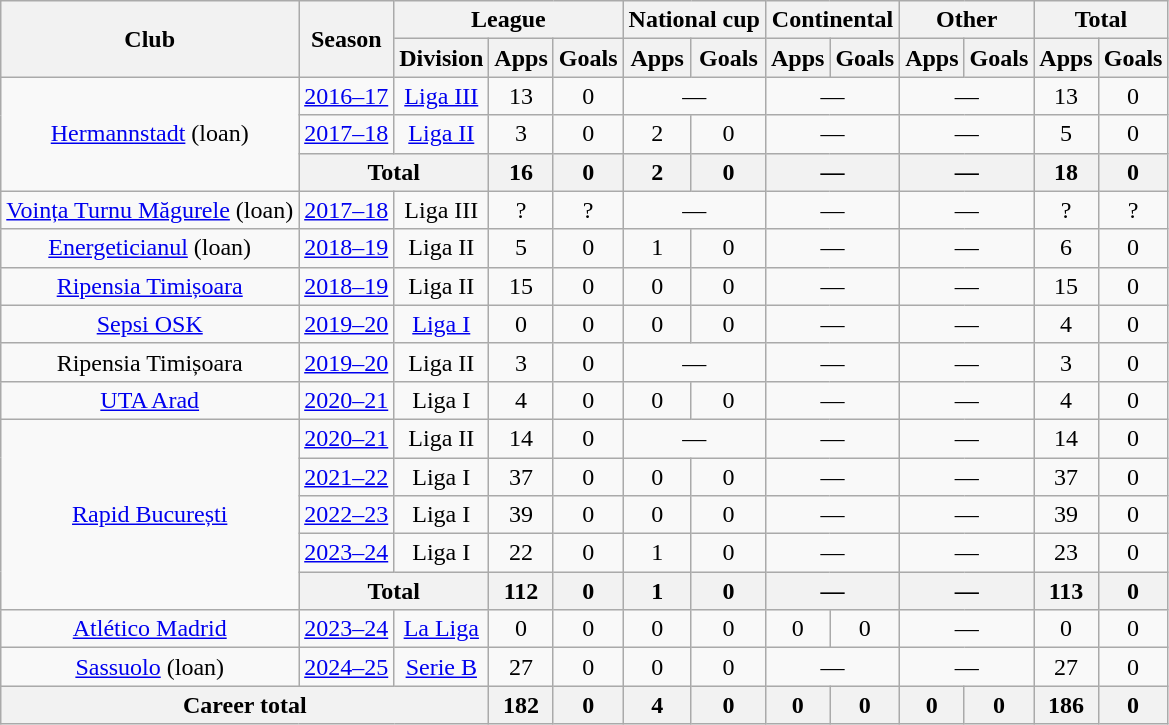<table class=wikitable style=text-align:center>
<tr>
<th rowspan="2">Club</th>
<th rowspan="2">Season</th>
<th colspan="3">League</th>
<th colspan="2">National cup</th>
<th colspan="2">Continental</th>
<th colspan="2">Other</th>
<th colspan="2">Total</th>
</tr>
<tr>
<th>Division</th>
<th>Apps</th>
<th>Goals</th>
<th>Apps</th>
<th>Goals</th>
<th>Apps</th>
<th>Goals</th>
<th>Apps</th>
<th>Goals</th>
<th>Apps</th>
<th>Goals</th>
</tr>
<tr>
<td rowspan="3"><a href='#'>Hermannstadt</a> (loan)</td>
<td><a href='#'>2016–17</a></td>
<td><a href='#'>Liga III</a></td>
<td>13</td>
<td>0</td>
<td colspan="2">—</td>
<td colspan="2">—</td>
<td colspan="2">—</td>
<td>13</td>
<td>0</td>
</tr>
<tr>
<td><a href='#'>2017–18</a></td>
<td><a href='#'>Liga II</a></td>
<td>3</td>
<td>0</td>
<td>2</td>
<td>0</td>
<td colspan="2">—</td>
<td colspan="2">—</td>
<td>5</td>
<td>0</td>
</tr>
<tr>
<th colspan="2">Total</th>
<th>16</th>
<th>0</th>
<th>2</th>
<th>0</th>
<th colspan="2">—</th>
<th colspan="2">—</th>
<th>18</th>
<th>0</th>
</tr>
<tr>
<td><a href='#'>Voința Turnu Măgurele</a> (loan)</td>
<td><a href='#'>2017–18</a></td>
<td>Liga III</td>
<td>?</td>
<td>?</td>
<td colspan="2">—</td>
<td colspan="2">—</td>
<td colspan="2">—</td>
<td>?</td>
<td>?</td>
</tr>
<tr>
<td><a href='#'>Energeticianul</a> (loan)</td>
<td><a href='#'>2018–19</a></td>
<td>Liga II</td>
<td>5</td>
<td>0</td>
<td>1</td>
<td>0</td>
<td colspan="2">—</td>
<td colspan="2">—</td>
<td>6</td>
<td>0</td>
</tr>
<tr>
<td><a href='#'>Ripensia Timișoara</a></td>
<td><a href='#'>2018–19</a></td>
<td>Liga II</td>
<td>15</td>
<td>0</td>
<td>0</td>
<td>0</td>
<td colspan="2">—</td>
<td colspan="2">—</td>
<td>15</td>
<td>0</td>
</tr>
<tr>
<td><a href='#'>Sepsi OSK</a></td>
<td><a href='#'>2019–20</a></td>
<td><a href='#'>Liga I</a></td>
<td>0</td>
<td>0</td>
<td>0</td>
<td>0</td>
<td colspan="2">—</td>
<td colspan="2">—</td>
<td>4</td>
<td>0</td>
</tr>
<tr>
<td>Ripensia Timișoara</td>
<td><a href='#'>2019–20</a></td>
<td>Liga II</td>
<td>3</td>
<td>0</td>
<td colspan="2">—</td>
<td colspan="2">—</td>
<td colspan="2">—</td>
<td>3</td>
<td>0</td>
</tr>
<tr>
<td><a href='#'>UTA Arad</a></td>
<td><a href='#'>2020–21</a></td>
<td>Liga I</td>
<td>4</td>
<td>0</td>
<td>0</td>
<td>0</td>
<td colspan="2">—</td>
<td colspan="2">—</td>
<td>4</td>
<td>0</td>
</tr>
<tr>
<td rowspan="5"><a href='#'>Rapid București</a></td>
<td><a href='#'>2020–21</a></td>
<td>Liga II</td>
<td>14</td>
<td>0</td>
<td colspan="2">—</td>
<td colspan="2">—</td>
<td colspan="2">—</td>
<td>14</td>
<td>0</td>
</tr>
<tr>
<td><a href='#'>2021–22</a></td>
<td>Liga I</td>
<td>37</td>
<td>0</td>
<td>0</td>
<td>0</td>
<td colspan="2">—</td>
<td colspan="2">—</td>
<td>37</td>
<td>0</td>
</tr>
<tr>
<td><a href='#'>2022–23</a></td>
<td>Liga I</td>
<td>39</td>
<td>0</td>
<td>0</td>
<td>0</td>
<td colspan="2">—</td>
<td colspan="2">—</td>
<td>39</td>
<td>0</td>
</tr>
<tr>
<td><a href='#'>2023–24</a></td>
<td>Liga I</td>
<td>22</td>
<td>0</td>
<td>1</td>
<td>0</td>
<td colspan="2">—</td>
<td colspan="2">—</td>
<td>23</td>
<td>0</td>
</tr>
<tr>
<th colspan="2">Total</th>
<th>112</th>
<th>0</th>
<th>1</th>
<th>0</th>
<th colspan="2">—</th>
<th colspan="2">—</th>
<th>113</th>
<th>0</th>
</tr>
<tr>
<td><a href='#'>Atlético Madrid</a></td>
<td><a href='#'>2023–24</a></td>
<td><a href='#'>La Liga</a></td>
<td>0</td>
<td>0</td>
<td>0</td>
<td>0</td>
<td>0</td>
<td>0</td>
<td colspan="2">—</td>
<td>0</td>
<td>0</td>
</tr>
<tr>
<td><a href='#'>Sassuolo</a> (loan)</td>
<td><a href='#'>2024–25</a></td>
<td><a href='#'>Serie B</a></td>
<td>27</td>
<td>0</td>
<td>0</td>
<td>0</td>
<td colspan="2">—</td>
<td colspan="2">—</td>
<td>27</td>
<td>0</td>
</tr>
<tr>
<th colspan="3">Career total</th>
<th>182</th>
<th>0</th>
<th>4</th>
<th>0</th>
<th>0</th>
<th>0</th>
<th>0</th>
<th>0</th>
<th>186</th>
<th>0</th>
</tr>
</table>
